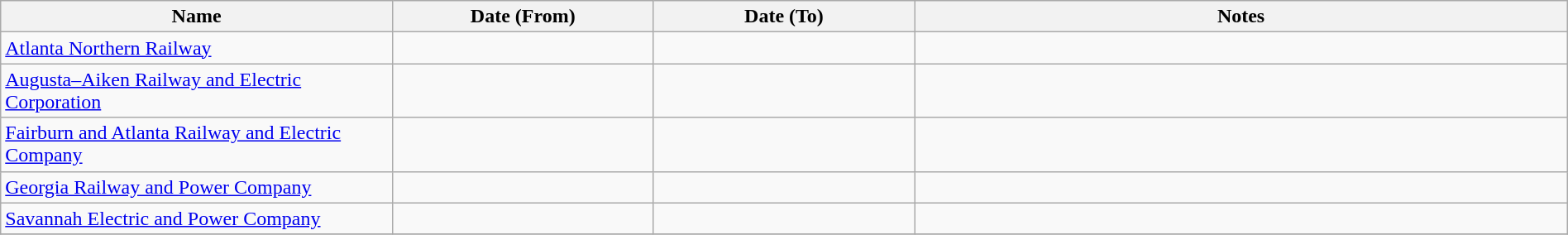<table class="wikitable sortable" width=100%>
<tr>
<th width=15%>Name</th>
<th width=10%>Date (From)</th>
<th width=10%>Date (To)</th>
<th class="unsortable" width=25%>Notes</th>
</tr>
<tr>
<td><a href='#'>Atlanta Northern Railway</a></td>
<td></td>
<td></td>
<td></td>
</tr>
<tr>
<td><a href='#'>Augusta–Aiken Railway and Electric Corporation</a></td>
<td></td>
<td></td>
<td></td>
</tr>
<tr>
<td><a href='#'>Fairburn and Atlanta Railway and Electric Company</a></td>
<td></td>
<td></td>
<td></td>
</tr>
<tr>
<td><a href='#'>Georgia Railway and Power Company</a></td>
<td></td>
<td></td>
<td></td>
</tr>
<tr>
<td><a href='#'>Savannah Electric and Power Company</a></td>
<td></td>
<td></td>
<td></td>
</tr>
<tr>
</tr>
</table>
